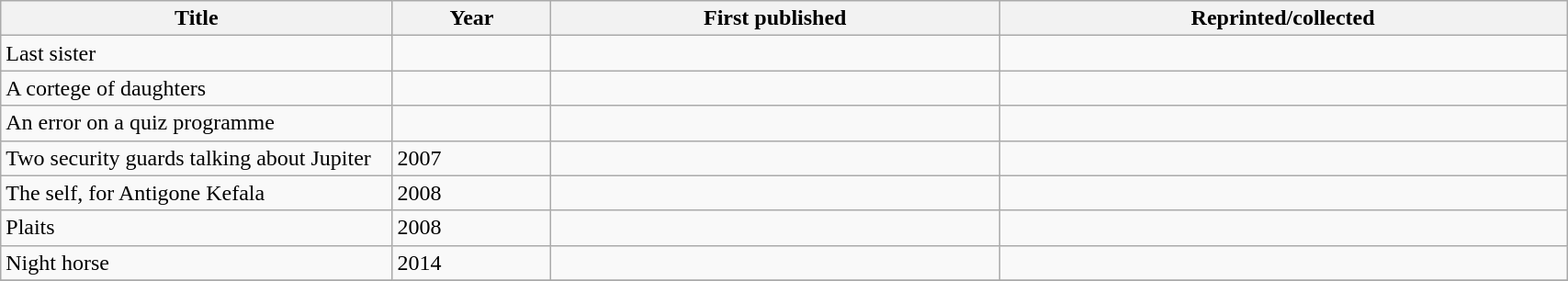<table class='wikitable sortable' width='90%'>
<tr>
<th width=25%>Title</th>
<th>Year</th>
<th>First published</th>
<th>Reprinted/collected</th>
</tr>
<tr>
<td>Last sister</td>
<td></td>
<td></td>
<td></td>
</tr>
<tr>
<td>A cortege of daughters</td>
<td></td>
<td></td>
<td></td>
</tr>
<tr>
<td>An error on a quiz programme</td>
<td></td>
<td></td>
<td></td>
</tr>
<tr>
<td>Two security guards talking about Jupiter</td>
<td>2007</td>
<td></td>
<td></td>
</tr>
<tr>
<td>The self, for Antigone Kefala</td>
<td>2008</td>
<td></td>
<td></td>
</tr>
<tr>
<td>Plaits</td>
<td>2008</td>
<td></td>
<td></td>
</tr>
<tr>
<td>Night horse</td>
<td>2014</td>
<td></td>
<td></td>
</tr>
<tr>
</tr>
</table>
